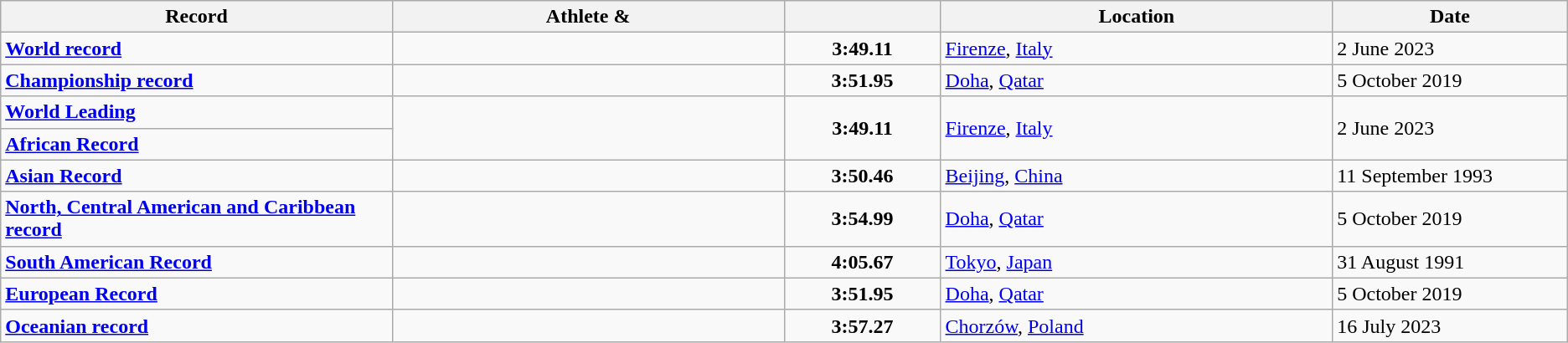<table class="wikitable">
<tr>
<th width=25% align=center>Record</th>
<th width=25% align=center>Athlete & </th>
<th width=10% align=center></th>
<th width=25% align=center>Location</th>
<th width=15% align=center>Date</th>
</tr>
<tr>
<td><strong><a href='#'>World record</a></strong></td>
<td></td>
<td align=center><strong>3:49.11</strong></td>
<td><a href='#'>Firenze</a>, <a href='#'>Italy</a></td>
<td>2 June 2023</td>
</tr>
<tr>
<td><strong><a href='#'>Championship record</a></strong></td>
<td></td>
<td align=center><strong>3:51.95</strong></td>
<td><a href='#'>Doha</a>, <a href='#'>Qatar</a></td>
<td>5 October 2019</td>
</tr>
<tr>
<td><strong><a href='#'>World Leading</a></strong></td>
<td rowspan="2"></td>
<td rowspan="2" align="center"><strong>3:49.11</strong></td>
<td rowspan="2"><a href='#'>Firenze</a>, <a href='#'>Italy</a></td>
<td rowspan="2">2 June 2023</td>
</tr>
<tr>
<td><strong><a href='#'>African Record</a></strong></td>
</tr>
<tr>
<td><strong><a href='#'>Asian Record</a></strong></td>
<td></td>
<td align=center><strong>3:50.46</strong></td>
<td><a href='#'>Beijing</a>, <a href='#'>China</a></td>
<td>11 September 1993</td>
</tr>
<tr>
<td><strong><a href='#'>North, Central American and Caribbean record</a></strong></td>
<td></td>
<td align=center><strong>3:54.99</strong></td>
<td><a href='#'>Doha</a>, <a href='#'>Qatar</a></td>
<td>5 October 2019</td>
</tr>
<tr>
<td><strong><a href='#'>South American Record</a></strong></td>
<td></td>
<td align=center><strong>4:05.67</strong></td>
<td><a href='#'>Tokyo</a>, <a href='#'>Japan</a></td>
<td>31 August 1991</td>
</tr>
<tr>
<td><strong><a href='#'>European Record</a></strong></td>
<td></td>
<td align=center><strong>3:51.95</strong></td>
<td><a href='#'>Doha</a>, <a href='#'>Qatar</a></td>
<td>5 October 2019</td>
</tr>
<tr>
<td><strong><a href='#'>Oceanian record</a></strong></td>
<td></td>
<td align=center><strong>3:57.27</strong></td>
<td><a href='#'>Chorzów</a>, <a href='#'>Poland</a></td>
<td>16 July 2023</td>
</tr>
</table>
